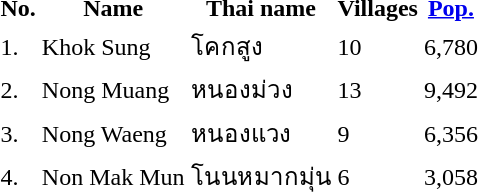<table>
<tr>
<th>No.</th>
<th>Name</th>
<th>Thai name</th>
<th>Villages</th>
<th><a href='#'>Pop.</a></th>
</tr>
<tr>
<td>1.</td>
<td>Khok Sung</td>
<td>โคกสูง</td>
<td>10</td>
<td>6,780</td>
<td></td>
</tr>
<tr>
<td>2.</td>
<td>Nong Muang</td>
<td>หนองม่วง</td>
<td>13</td>
<td>9,492</td>
<td></td>
</tr>
<tr>
<td>3.</td>
<td>Nong Waeng</td>
<td>หนองแวง</td>
<td>9</td>
<td>6,356</td>
<td></td>
</tr>
<tr>
<td>4.</td>
<td>Non Mak Mun</td>
<td>โนนหมากมุ่น</td>
<td>6</td>
<td>3,058</td>
<td></td>
</tr>
</table>
